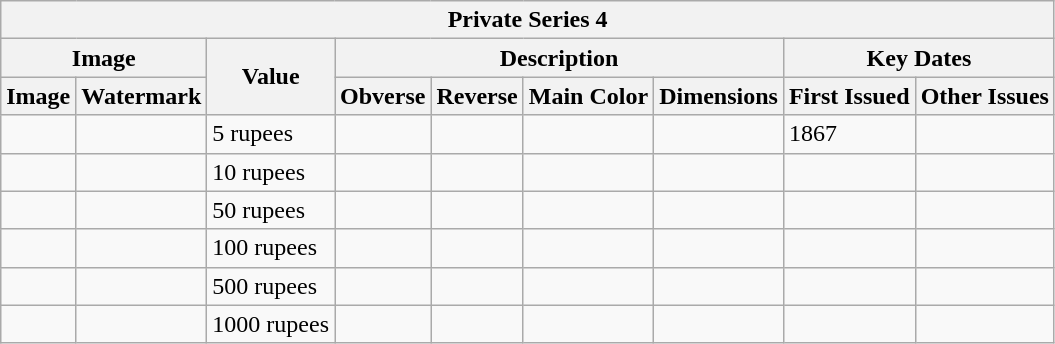<table class="wikitable" style="font-size: 100%">
<tr>
<th colspan="10">Private Series 4</th>
</tr>
<tr>
<th colspan="2">Image</th>
<th rowspan="2">Value</th>
<th colspan="4">Description</th>
<th colspan="2">Key Dates</th>
</tr>
<tr>
<th>Image</th>
<th>Watermark</th>
<th>Obverse</th>
<th>Reverse</th>
<th>Main Color</th>
<th>Dimensions</th>
<th>First Issued</th>
<th>Other Issues</th>
</tr>
<tr>
<td></td>
<td></td>
<td>5 rupees</td>
<td></td>
<td></td>
<td></td>
<td></td>
<td>1867</td>
<td></td>
</tr>
<tr>
<td></td>
<td></td>
<td>10 rupees</td>
<td></td>
<td></td>
<td></td>
<td></td>
<td></td>
<td></td>
</tr>
<tr>
<td></td>
<td></td>
<td>50 rupees</td>
<td></td>
<td></td>
<td></td>
<td></td>
<td></td>
<td></td>
</tr>
<tr>
<td></td>
<td></td>
<td>100 rupees</td>
<td></td>
<td></td>
<td></td>
<td></td>
<td></td>
<td></td>
</tr>
<tr>
<td></td>
<td></td>
<td>500 rupees</td>
<td></td>
<td></td>
<td></td>
<td></td>
<td></td>
<td></td>
</tr>
<tr>
<td></td>
<td></td>
<td>1000 rupees</td>
<td></td>
<td></td>
<td></td>
<td></td>
<td></td>
<td></td>
</tr>
</table>
